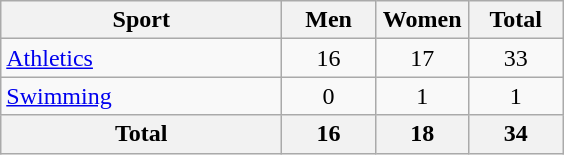<table class="wikitable sortable" style="text-align:center;">
<tr>
<th width=180>Sport</th>
<th width=55>Men</th>
<th width=55>Women</th>
<th width=55>Total</th>
</tr>
<tr>
<td align=left><a href='#'>Athletics</a></td>
<td>16</td>
<td>17</td>
<td>33</td>
</tr>
<tr>
<td align=left><a href='#'>Swimming</a></td>
<td>0</td>
<td>1</td>
<td>1</td>
</tr>
<tr>
<th>Total</th>
<th>16</th>
<th>18</th>
<th>34</th>
</tr>
</table>
